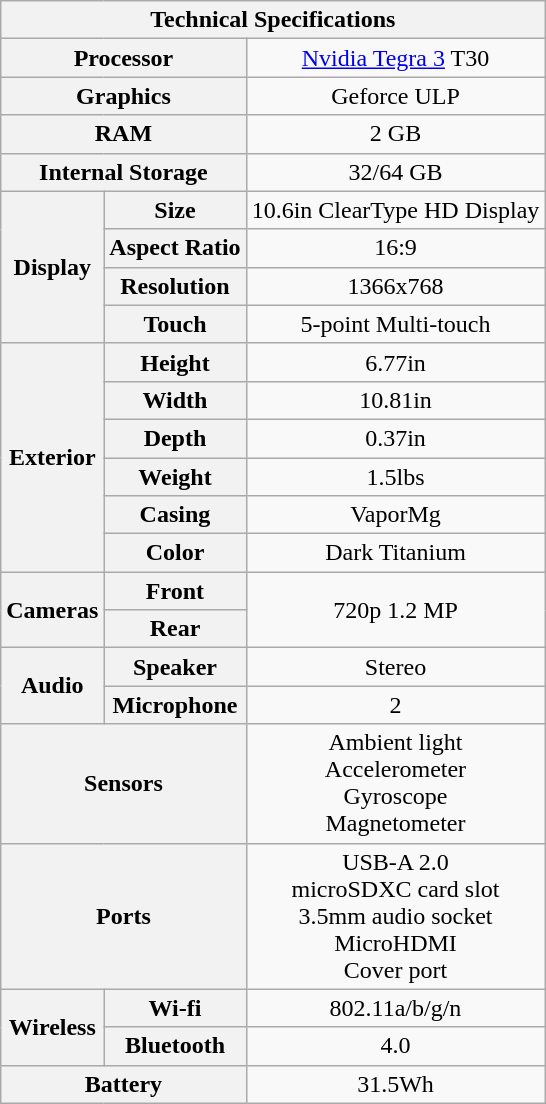<table class="wikitable mw-collapsible" style="text-align:center">
<tr>
<th colspan="3">Technical Specifications</th>
</tr>
<tr>
<th colspan="2">Processor</th>
<td><a href='#'>Nvidia Tegra 3</a> T30</td>
</tr>
<tr>
<th colspan="2">Graphics</th>
<td>Geforce ULP</td>
</tr>
<tr>
<th colspan="2">RAM</th>
<td>2 GB</td>
</tr>
<tr>
<th colspan="2">Internal Storage</th>
<td>32/64 GB</td>
</tr>
<tr>
<th rowspan="4">Display</th>
<th>Size</th>
<td>10.6in ClearType HD Display</td>
</tr>
<tr>
<th>Aspect Ratio</th>
<td>16:9</td>
</tr>
<tr>
<th>Resolution</th>
<td>1366x768</td>
</tr>
<tr>
<th>Touch</th>
<td>5-point Multi-touch</td>
</tr>
<tr>
<th rowspan="6">Exterior</th>
<th>Height</th>
<td>6.77in</td>
</tr>
<tr>
<th>Width</th>
<td>10.81in</td>
</tr>
<tr>
<th>Depth</th>
<td>0.37in</td>
</tr>
<tr>
<th>Weight</th>
<td>1.5lbs</td>
</tr>
<tr>
<th>Casing</th>
<td>VaporMg</td>
</tr>
<tr>
<th>Color</th>
<td>Dark Titanium</td>
</tr>
<tr>
<th rowspan="2">Cameras</th>
<th>Front</th>
<td rowspan="2">720p 1.2 MP</td>
</tr>
<tr>
<th>Rear</th>
</tr>
<tr>
<th rowspan="2">Audio</th>
<th>Speaker</th>
<td>Stereo</td>
</tr>
<tr>
<th>Microphone</th>
<td>2</td>
</tr>
<tr>
<th colspan="2">Sensors</th>
<td>Ambient light<br>Accelerometer<br>Gyroscope<br>Magnetometer</td>
</tr>
<tr>
<th colspan="2">Ports</th>
<td>USB-A 2.0<br>microSDXC card slot<br>3.5mm audio socket<br>MicroHDMI<br>Cover port</td>
</tr>
<tr>
<th rowspan="2">Wireless</th>
<th>Wi-fi</th>
<td>802.11a/b/g/n</td>
</tr>
<tr>
<th>Bluetooth</th>
<td>4.0</td>
</tr>
<tr>
<th colspan="2">Battery</th>
<td>31.5Wh</td>
</tr>
</table>
